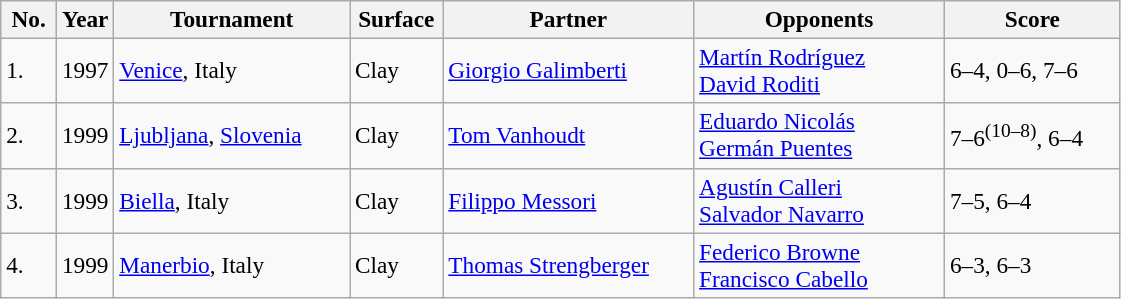<table class="sortable wikitable" style=font-size:97%>
<tr>
<th width=30>No.</th>
<th width=30>Year</th>
<th width=150>Tournament</th>
<th width=55>Surface</th>
<th width=160>Partner</th>
<th width=160>Opponents</th>
<th width=110>Score</th>
</tr>
<tr>
<td>1.</td>
<td>1997</td>
<td><a href='#'>Venice</a>, Italy</td>
<td>Clay</td>
<td> <a href='#'>Giorgio Galimberti</a></td>
<td> <a href='#'>Martín Rodríguez</a><br> <a href='#'>David Roditi</a></td>
<td>6–4, 0–6, 7–6</td>
</tr>
<tr>
<td>2.</td>
<td>1999</td>
<td><a href='#'>Ljubljana</a>, <a href='#'>Slovenia</a></td>
<td>Clay</td>
<td> <a href='#'>Tom Vanhoudt</a></td>
<td> <a href='#'>Eduardo Nicolás</a><br> <a href='#'>Germán Puentes</a></td>
<td>7–6<sup>(10–8)</sup>, 6–4</td>
</tr>
<tr>
<td>3.</td>
<td>1999</td>
<td><a href='#'>Biella</a>, Italy</td>
<td>Clay</td>
<td> <a href='#'>Filippo Messori</a></td>
<td> <a href='#'>Agustín Calleri</a><br> <a href='#'>Salvador Navarro</a></td>
<td>7–5, 6–4</td>
</tr>
<tr>
<td>4.</td>
<td>1999</td>
<td><a href='#'>Manerbio</a>, Italy</td>
<td>Clay</td>
<td> <a href='#'>Thomas Strengberger</a></td>
<td> <a href='#'>Federico Browne</a><br> <a href='#'>Francisco Cabello</a></td>
<td>6–3, 6–3</td>
</tr>
</table>
